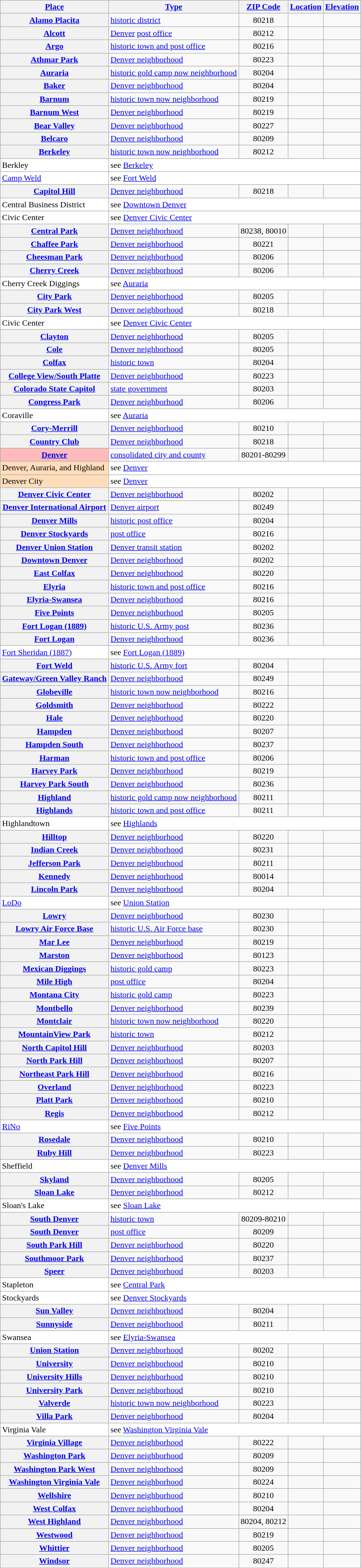<table class="wikitable sortable  plainrowheaders" style="margin:auto;">
<tr>
<th scope=col><a href='#'>Place</a></th>
<th scope=col><a href='#'>Type</a></th>
<th scope=col><a href='#'>ZIP Code</a></th>
<th scope=col><a href='#'>Location</a></th>
<th scope=col><a href='#'>Elevation</a></th>
</tr>
<tr>
<th scope=row><a href='#'>Alamo Placita</a></th>
<td><a href='#'>historic district</a></td>
<td align=center>80218</td>
<td></td>
<td align=right></td>
</tr>
<tr>
<th scope=row><a href='#'>Alcott</a></th>
<td><a href='#'>Denver</a> <a href='#'>post office</a></td>
<td align=center>80212</td>
<td></td>
<td align=right></td>
</tr>
<tr>
<th scope=row><a href='#'>Argo</a></th>
<td><a href='#'>historic town and post office</a></td>
<td align=center>80216</td>
<td></td>
<td align=right></td>
</tr>
<tr>
<th scope=row><a href='#'>Athmar Park</a></th>
<td><a href='#'>Denver neighborhood</a></td>
<td align=center>80223</td>
<td></td>
<td align=right></td>
</tr>
<tr>
<th scope=row><a href='#'>Auraria</a></th>
<td><a href='#'>historic gold camp now neighborhood</a></td>
<td align=center>80204</td>
<td></td>
<td align=right></td>
</tr>
<tr>
<th scope=row><a href='#'>Baker</a></th>
<td><a href='#'>Denver neighborhood</a></td>
<td align=center>80204</td>
<td></td>
<td align=right></td>
</tr>
<tr>
<th scope=row><a href='#'>Barnum</a></th>
<td><a href='#'>historic town now neighborhood</a></td>
<td align=center>80219</td>
<td></td>
<td align=right></td>
</tr>
<tr>
<th scope=row><a href='#'>Barnum West</a></th>
<td><a href='#'>Denver neighborhood</a></td>
<td align=center>80219</td>
<td></td>
<td align=right></td>
</tr>
<tr>
<th scope=row><a href='#'>Bear Valley</a></th>
<td><a href='#'>Denver neighborhood</a></td>
<td align=center>80227</td>
<td></td>
<td align=right></td>
</tr>
<tr>
<th scope=row><a href='#'>Belcaro</a></th>
<td><a href='#'>Denver neighborhood</a></td>
<td align=center>80209</td>
<td></td>
<td align=right></td>
</tr>
<tr>
<th scope=row><a href='#'>Berkeley</a></th>
<td><a href='#'>historic town now neighborhood</a></td>
<td align=center>80212</td>
<td></td>
<td align=right></td>
</tr>
<tr bgcolor=white>
<td>Berkley</td>
<td colspan=4>see <a href='#'>Berkeley</a></td>
</tr>
<tr bgcolor=white>
<td><a href='#'>Camp Weld</a></td>
<td colspan=4>see <a href='#'>Fort Weld</a></td>
</tr>
<tr>
<th scope=row><a href='#'>Capitol Hill</a></th>
<td><a href='#'>Denver neighborhood</a></td>
<td align=center>80218</td>
<td></td>
<td align=right></td>
</tr>
<tr bgcolor=white>
<td>Central Business District</td>
<td colspan=4>see <a href='#'>Downtown Denver</a></td>
</tr>
<tr bgcolor=white>
<td>Civic Center</td>
<td colspan=4>see <a href='#'>Denver Civic Center</a></td>
</tr>
<tr>
<th scope=row><a href='#'>Central Park</a></th>
<td><a href='#'>Denver neighborhood</a></td>
<td align=center>80238, 80010</td>
<td></td>
<td align=right></td>
</tr>
<tr>
<th scope=row><a href='#'>Chaffee Park</a></th>
<td><a href='#'>Denver neighborhood</a></td>
<td align=center>80221</td>
<td></td>
<td align=right></td>
</tr>
<tr>
<th scope=row><a href='#'>Cheesman Park</a></th>
<td><a href='#'>Denver neighborhood</a></td>
<td align=center>80206</td>
<td></td>
<td align=right></td>
</tr>
<tr>
<th scope=row><a href='#'>Cherry Creek</a></th>
<td><a href='#'>Denver neighborhood</a></td>
<td align=center>80206</td>
<td></td>
<td align=right></td>
</tr>
<tr bgcolor=white>
<td>Cherry Creek Diggings</td>
<td colspan=4>see <a href='#'>Auraria</a></td>
</tr>
<tr>
<th scope=row><a href='#'>City Park</a></th>
<td><a href='#'>Denver neighborhood</a></td>
<td align=center>80205</td>
<td></td>
<td align=right></td>
</tr>
<tr>
<th scope=row><a href='#'>City Park West</a></th>
<td><a href='#'>Denver neighborhood</a></td>
<td align=center>80218</td>
<td></td>
<td align=right></td>
</tr>
<tr bgcolor=white>
<td>Civic Center</td>
<td colspan=4>see <a href='#'>Denver Civic Center</a></td>
</tr>
<tr>
<th scope=row><a href='#'>Clayton</a></th>
<td><a href='#'>Denver neighborhood</a></td>
<td align=center>80205</td>
<td></td>
<td></td>
</tr>
<tr>
<th scope=row><a href='#'>Cole</a></th>
<td><a href='#'>Denver neighborhood</a></td>
<td align=center>80205</td>
<td></td>
<td></td>
</tr>
<tr>
<th scope=row><a href='#'>Colfax</a></th>
<td><a href='#'>historic town</a></td>
<td align=center>80204</td>
<td></td>
<td align=right></td>
</tr>
<tr>
<th scope=row><a href='#'>College View/South Platte</a></th>
<td><a href='#'>Denver neighborhood</a></td>
<td align=center>80223</td>
<td></td>
<td align=right></td>
</tr>
<tr>
<th scope=row><a href='#'>Colorado State Capitol</a></th>
<td><a href='#'>state government</a></td>
<td align=center>80203</td>
<td></td>
<td align=right></td>
</tr>
<tr>
<th scope=row><a href='#'>Congress Park</a></th>
<td><a href='#'>Denver neighborhood</a></td>
<td align=center>80206</td>
<td></td>
<td></td>
</tr>
<tr bgcolor=white>
<td>Coraville</td>
<td colspan=4>see <a href='#'>Auraria</a></td>
</tr>
<tr>
<th scope=row><a href='#'>Cory-Merrill</a></th>
<td><a href='#'>Denver neighborhood</a></td>
<td align=center>80210</td>
<td></td>
<td></td>
</tr>
<tr>
<th scope=row><a href='#'>Country Club</a></th>
<td><a href='#'>Denver neighborhood</a></td>
<td align=center>80218</td>
<td></td>
<td></td>
</tr>
<tr>
<th scope=row style="background:#FFBBBB;"><a href='#'>Denver</a>  </th>
<td><a href='#'>consolidated city and county</a></td>
<td align=center>80201-80299</td>
<td></td>
<td align=right></td>
</tr>
<tr bgcolor=white>
<td style="background:#FFDDBB;">Denver, Auraria, and Highland  </td>
<td colspan=4>see <a href='#'>Denver</a></td>
</tr>
<tr bgcolor=white>
<td style="background:#FFDDBB;">Denver City  </td>
<td colspan=4>see <a href='#'>Denver</a></td>
</tr>
<tr>
<th scope=row><a href='#'>Denver Civic Center</a></th>
<td><a href='#'>Denver neighborhood</a></td>
<td align=center>80202</td>
<td></td>
<td align=right></td>
</tr>
<tr>
<th scope=row><a href='#'>Denver International Airport</a></th>
<td><a href='#'>Denver airport</a></td>
<td align=center>80249</td>
<td></td>
<td align=right></td>
</tr>
<tr>
<th scope=row><a href='#'>Denver Mills</a></th>
<td><a href='#'>historic post office</a></td>
<td align=center>80204</td>
<td></td>
<td align=right></td>
</tr>
<tr>
<th scope=row><a href='#'>Denver Stockyards</a></th>
<td><a href='#'>post office</a></td>
<td align=center>80216</td>
<td></td>
<td align=right></td>
</tr>
<tr>
<th scope=row><a href='#'>Denver Union Station</a></th>
<td><a href='#'>Denver transit station</a></td>
<td align=center>80202</td>
<td></td>
<td align=right></td>
</tr>
<tr>
<th scope=row><a href='#'>Downtown Denver</a></th>
<td><a href='#'>Denver neighborhood</a></td>
<td align=center>80202</td>
<td></td>
<td align=right></td>
</tr>
<tr>
<th scope=row><a href='#'>East Colfax</a></th>
<td><a href='#'>Denver neighborhood</a></td>
<td align=center>80220</td>
<td></td>
<td></td>
</tr>
<tr>
<th scope=row><a href='#'>Elyria</a></th>
<td><a href='#'>historic town and post office</a></td>
<td align=center>80216</td>
<td></td>
<td></td>
</tr>
<tr>
<th scope=row><a href='#'>Elyria-Swansea</a></th>
<td><a href='#'>Denver neighborhood</a></td>
<td align=center>80216</td>
<td></td>
<td></td>
</tr>
<tr>
<th scope=row><a href='#'>Five Points</a></th>
<td><a href='#'>Denver neighborhood</a></td>
<td align=center>80205</td>
<td></td>
<td align=right></td>
</tr>
<tr>
<th scope=row><a href='#'>Fort Logan (1889)</a></th>
<td><a href='#'>historic U.S. Army post</a></td>
<td align=center>80236</td>
<td></td>
<td></td>
</tr>
<tr>
<th scope=row><a href='#'>Fort Logan</a></th>
<td><a href='#'>Denver neighborhood</a></td>
<td align=center>80236</td>
<td></td>
<td></td>
</tr>
<tr bgcolor=white>
<td><a href='#'>Fort Sheridan (1887)</a></td>
<td colspan=4>see <a href='#'>Fort Logan (1889)</a></td>
</tr>
<tr>
<th scope=row><a href='#'>Fort Weld</a></th>
<td><a href='#'>historic U.S. Army fort</a></td>
<td align=center>80204</td>
<td></td>
<td></td>
</tr>
<tr>
<th scope=row><a href='#'>Gateway/Green Valley Ranch</a></th>
<td><a href='#'>Denver neighborhood</a></td>
<td align=center>80249</td>
<td></td>
<td></td>
</tr>
<tr>
<th scope=row><a href='#'>Globeville</a></th>
<td><a href='#'>historic town now neighborhood</a></td>
<td align=center>80216</td>
<td></td>
<td></td>
</tr>
<tr>
<th scope=row><a href='#'>Goldsmith</a></th>
<td><a href='#'>Denver neighborhood</a></td>
<td align=center>80222</td>
<td></td>
<td></td>
</tr>
<tr>
<th scope=row><a href='#'>Hale</a></th>
<td><a href='#'>Denver neighborhood</a></td>
<td align=center>80220</td>
<td></td>
<td></td>
</tr>
<tr>
<th scope=row><a href='#'>Hampden</a></th>
<td><a href='#'>Denver neighborhood</a></td>
<td align=center>80207</td>
<td></td>
<td></td>
</tr>
<tr>
<th scope=row><a href='#'>Hampden South</a></th>
<td><a href='#'>Denver neighborhood</a></td>
<td align=center>80237</td>
<td></td>
<td></td>
</tr>
<tr>
<th scope=row><a href='#'>Harman</a></th>
<td><a href='#'>historic town and post office</a></td>
<td align=center>80206</td>
<td></td>
<td align=right></td>
</tr>
<tr>
<th scope=row><a href='#'>Harvey Park</a></th>
<td><a href='#'>Denver neighborhood</a></td>
<td align=center>80219</td>
<td></td>
<td></td>
</tr>
<tr>
<th scope=row><a href='#'>Harvey Park South</a></th>
<td><a href='#'>Denver neighborhood</a></td>
<td align=center>80236</td>
<td></td>
<td></td>
</tr>
<tr>
<th scope=row><a href='#'>Highland</a></th>
<td><a href='#'>historic gold camp now neighborhood</a></td>
<td align=center>80211</td>
<td></td>
<td></td>
</tr>
<tr>
<th scope=row><a href='#'>Highlands</a></th>
<td><a href='#'>historic town and post office</a></td>
<td align=center>80211</td>
<td></td>
<td></td>
</tr>
<tr bgcolor=white>
<td>Highlandtown</td>
<td colspan=4>see <a href='#'>Highlands</a></td>
</tr>
<tr>
<th scope=row><a href='#'>Hilltop</a></th>
<td><a href='#'>Denver neighborhood</a></td>
<td align=center>80220</td>
<td></td>
<td></td>
</tr>
<tr>
<th scope=row><a href='#'>Indian Creek</a></th>
<td><a href='#'>Denver neighborhood</a></td>
<td align=center>80231</td>
<td></td>
<td></td>
</tr>
<tr>
<th scope=row><a href='#'>Jefferson Park</a></th>
<td><a href='#'>Denver neighborhood</a></td>
<td align=center>80211</td>
<td></td>
<td></td>
</tr>
<tr>
<th scope=row><a href='#'>Kennedy</a></th>
<td><a href='#'>Denver neighborhood</a></td>
<td align=center>80014</td>
<td></td>
<td></td>
</tr>
<tr>
<th scope=row><a href='#'>Lincoln Park</a></th>
<td><a href='#'>Denver neighborhood</a></td>
<td align=center>80204</td>
<td></td>
<td align=right></td>
</tr>
<tr bgcolor=white>
<td><a href='#'>LoDo</a></td>
<td colspan=4>see <a href='#'>Union Station</a></td>
</tr>
<tr>
<th scope=row><a href='#'>Lowry</a></th>
<td><a href='#'>Denver neighborhood</a></td>
<td align=center>80230</td>
<td></td>
<td align=right></td>
</tr>
<tr>
<th scope=row><a href='#'>Lowry Air Force Base</a></th>
<td><a href='#'>historic U.S. Air Force base</a></td>
<td align=center>80230</td>
<td></td>
<td align=right></td>
</tr>
<tr>
<th scope=row><a href='#'>Mar Lee</a></th>
<td><a href='#'>Denver neighborhood</a></td>
<td align=center>80219</td>
<td></td>
<td></td>
</tr>
<tr>
<th scope=row><a href='#'>Marston</a></th>
<td><a href='#'>Denver neighborhood</a></td>
<td align=center>80123</td>
<td></td>
<td></td>
</tr>
<tr>
<th scope=row><a href='#'>Mexican Diggings</a></th>
<td><a href='#'>historic gold camp</a></td>
<td align=center>80223</td>
<td></td>
<td align=right></td>
</tr>
<tr>
<th scope=row><a href='#'>Mile High</a></th>
<td><a href='#'>post office</a></td>
<td align=center>80204</td>
<td></td>
<td align=right></td>
</tr>
<tr>
<th scope=row><a href='#'>Montana City</a></th>
<td><a href='#'>historic gold camp</a></td>
<td align=center>80223</td>
<td></td>
<td align=right></td>
</tr>
<tr>
<th scope=row><a href='#'>Montbello</a></th>
<td><a href='#'>Denver neighborhood</a></td>
<td align=center>80239</td>
<td></td>
<td align=right></td>
</tr>
<tr>
<th scope=row><a href='#'>Montclair</a></th>
<td><a href='#'>historic town now neighborhood</a></td>
<td align=center>80220</td>
<td></td>
<td align=right></td>
</tr>
<tr>
<th scope=row><a href='#'>MountainView Park</a></th>
<td><a href='#'>historic town</a></td>
<td align=center>80212</td>
<td></td>
<td></td>
</tr>
<tr>
<th scope=row><a href='#'>North Capitol Hill</a></th>
<td><a href='#'>Denver neighborhood</a></td>
<td align=center>80203</td>
<td></td>
<td></td>
</tr>
<tr>
<th scope=row><a href='#'>North Park Hill</a></th>
<td><a href='#'>Denver neighborhood</a></td>
<td align=center>80207</td>
<td></td>
<td></td>
</tr>
<tr>
<th scope=row><a href='#'>Northeast Park Hill</a></th>
<td><a href='#'>Denver neighborhood</a></td>
<td align=center>80216</td>
<td></td>
<td></td>
</tr>
<tr>
<th scope=row><a href='#'>Overland</a></th>
<td><a href='#'>Denver neighborhood</a></td>
<td align=center>80223</td>
<td></td>
<td><br></td>
</tr>
<tr>
<th scope=row><a href='#'>Platt Park</a></th>
<td><a href='#'>Denver neighborhood</a></td>
<td align=center>80210</td>
<td></td>
<td></td>
</tr>
<tr>
<th scope=row><a href='#'>Regis</a></th>
<td><a href='#'>Denver neighborhood</a></td>
<td align=center>80212</td>
<td></td>
<td></td>
</tr>
<tr bgcolor=white>
<td><a href='#'>RiNo</a></td>
<td colspan=4>see <a href='#'>Five Points</a></td>
</tr>
<tr>
<th scope=row><a href='#'>Rosedale</a></th>
<td><a href='#'>Denver neighborhood</a></td>
<td align=center>80210</td>
<td></td>
<td></td>
</tr>
<tr>
<th scope=row><a href='#'>Ruby Hill</a></th>
<td><a href='#'>Denver neighborhood</a></td>
<td align=center>80223</td>
<td></td>
<td align=right></td>
</tr>
<tr bgcolor=white>
<td>Sheffield</td>
<td colspan=4>see <a href='#'>Denver Mills</a></td>
</tr>
<tr>
<th scope=row><a href='#'>Skyland</a></th>
<td><a href='#'>Denver neighborhood</a></td>
<td align=center>80205</td>
<td></td>
<td></td>
</tr>
<tr>
<th scope=row><a href='#'>Sloan Lake</a></th>
<td><a href='#'>Denver neighborhood</a></td>
<td align=center>80212</td>
<td></td>
<td></td>
</tr>
<tr bgcolor=white>
<td>Sloan's Lake</td>
<td colspan=4>see <a href='#'>Sloan Lake</a></td>
</tr>
<tr>
<th scope=row><a href='#'>South Denver</a></th>
<td><a href='#'>historic town</a></td>
<td align=center>80209-80210</td>
<td></td>
<td align=right></td>
</tr>
<tr>
<th scope=row><a href='#'>South Denver</a></th>
<td><a href='#'>post office</a></td>
<td align=center>80209</td>
<td></td>
<td align=right></td>
</tr>
<tr>
<th scope=row><a href='#'>South Park Hill</a></th>
<td><a href='#'>Denver neighborhood</a></td>
<td align=center>80220</td>
<td></td>
<td></td>
</tr>
<tr>
<th scope=row><a href='#'>Southmoor Park</a></th>
<td><a href='#'>Denver neighborhood</a></td>
<td align=center>80237</td>
<td></td>
<td></td>
</tr>
<tr>
<th scope=row><a href='#'>Speer</a></th>
<td><a href='#'>Denver neighborhood</a></td>
<td align=center>80203</td>
<td></td>
<td></td>
</tr>
<tr bgcolor=white>
<td>Stapleton</td>
<td colspan=4>see <a href='#'>Central Park</a></td>
</tr>
<tr bgcolor=white>
<td>Stockyards</td>
<td colspan=4>see <a href='#'>Denver Stockyards</a></td>
</tr>
<tr>
<th scope=row><a href='#'>Sun Valley</a></th>
<td><a href='#'>Denver neighborhood</a></td>
<td align=center>80204</td>
<td></td>
<td></td>
</tr>
<tr>
<th scope=row><a href='#'>Sunnyside</a></th>
<td><a href='#'>Denver neighborhood</a></td>
<td align=center>80211</td>
<td></td>
<td align=right></td>
</tr>
<tr bgcolor=white>
<td>Swansea</td>
<td colspan=4>see <a href='#'>Elyria-Swansea</a></td>
</tr>
<tr>
<th scope=row><a href='#'>Union Station</a></th>
<td><a href='#'>Denver neighborhood</a></td>
<td align=center>80202</td>
<td></td>
<td align=right></td>
</tr>
<tr>
<th scope=row><a href='#'>University</a></th>
<td><a href='#'>Denver neighborhood</a></td>
<td align=center>80210</td>
<td></td>
<td align=right></td>
</tr>
<tr>
<th scope=row><a href='#'>University Hills</a></th>
<td><a href='#'>Denver neighborhood</a></td>
<td align=center>80210</td>
<td></td>
<td align=right></td>
</tr>
<tr>
<th scope=row><a href='#'>University Park</a></th>
<td><a href='#'>Denver neighborhood</a></td>
<td align=center>80210</td>
<td></td>
<td align=right></td>
</tr>
<tr>
<th scope=row><a href='#'>Valverde</a></th>
<td><a href='#'>historic town now neighborhood</a></td>
<td align=center>80223</td>
<td></td>
<td></td>
</tr>
<tr>
<th scope=row><a href='#'>Villa Park</a></th>
<td><a href='#'>Denver neighborhood</a></td>
<td align=center>80204</td>
<td></td>
<td></td>
</tr>
<tr bgcolor=white>
<td>Virginia Vale</td>
<td colspan=4>see <a href='#'>Washington Virginia Vale</a></td>
</tr>
<tr>
<th scope=row><a href='#'>Virginia Village</a></th>
<td><a href='#'>Denver neighborhood</a></td>
<td align=center>80222</td>
<td></td>
<td></td>
</tr>
<tr>
<th scope=row><a href='#'>Washington Park</a></th>
<td><a href='#'>Denver neighborhood</a></td>
<td align=center>80209</td>
<td></td>
<td></td>
</tr>
<tr>
<th scope=row><a href='#'>Washington Park West</a></th>
<td><a href='#'>Denver neighborhood</a></td>
<td align=center>80209</td>
<td></td>
<td></td>
</tr>
<tr>
<th scope=row><a href='#'>Washington Virginia Vale</a></th>
<td><a href='#'>Denver neighborhood</a></td>
<td align=center>80224</td>
<td></td>
<td></td>
</tr>
<tr>
<th scope=row><a href='#'>Wellshire</a></th>
<td><a href='#'>Denver neighborhood</a></td>
<td align=center>80210</td>
<td></td>
<td align=right></td>
</tr>
<tr>
<th scope=row><a href='#'>West Colfax</a></th>
<td><a href='#'>Denver neighborhood</a></td>
<td align=center>80204</td>
<td></td>
<td></td>
</tr>
<tr>
<th scope=row><a href='#'>West Highland</a></th>
<td><a href='#'>Denver neighborhood</a></td>
<td align=center>80204, 80212</td>
<td></td>
<td></td>
</tr>
<tr>
<th scope=row><a href='#'>Westwood</a></th>
<td><a href='#'>Denver neighborhood</a></td>
<td align=center>80219</td>
<td></td>
<td align=right></td>
</tr>
<tr>
<th scope=row><a href='#'>Whittier</a></th>
<td><a href='#'>Denver neighborhood</a></td>
<td align=center>80205</td>
<td></td>
<td></td>
</tr>
<tr>
<th scope=row><a href='#'>Windsor</a></th>
<td><a href='#'>Denver neighborhood</a></td>
<td align=center>80247</td>
<td></td>
<td></td>
</tr>
</table>
